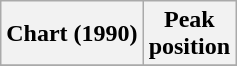<table class="wikitable plainrowheaders" style="text-align:center">
<tr>
<th scope="col">Chart (1990)</th>
<th scope="col">Peak<br>position</th>
</tr>
<tr>
</tr>
</table>
